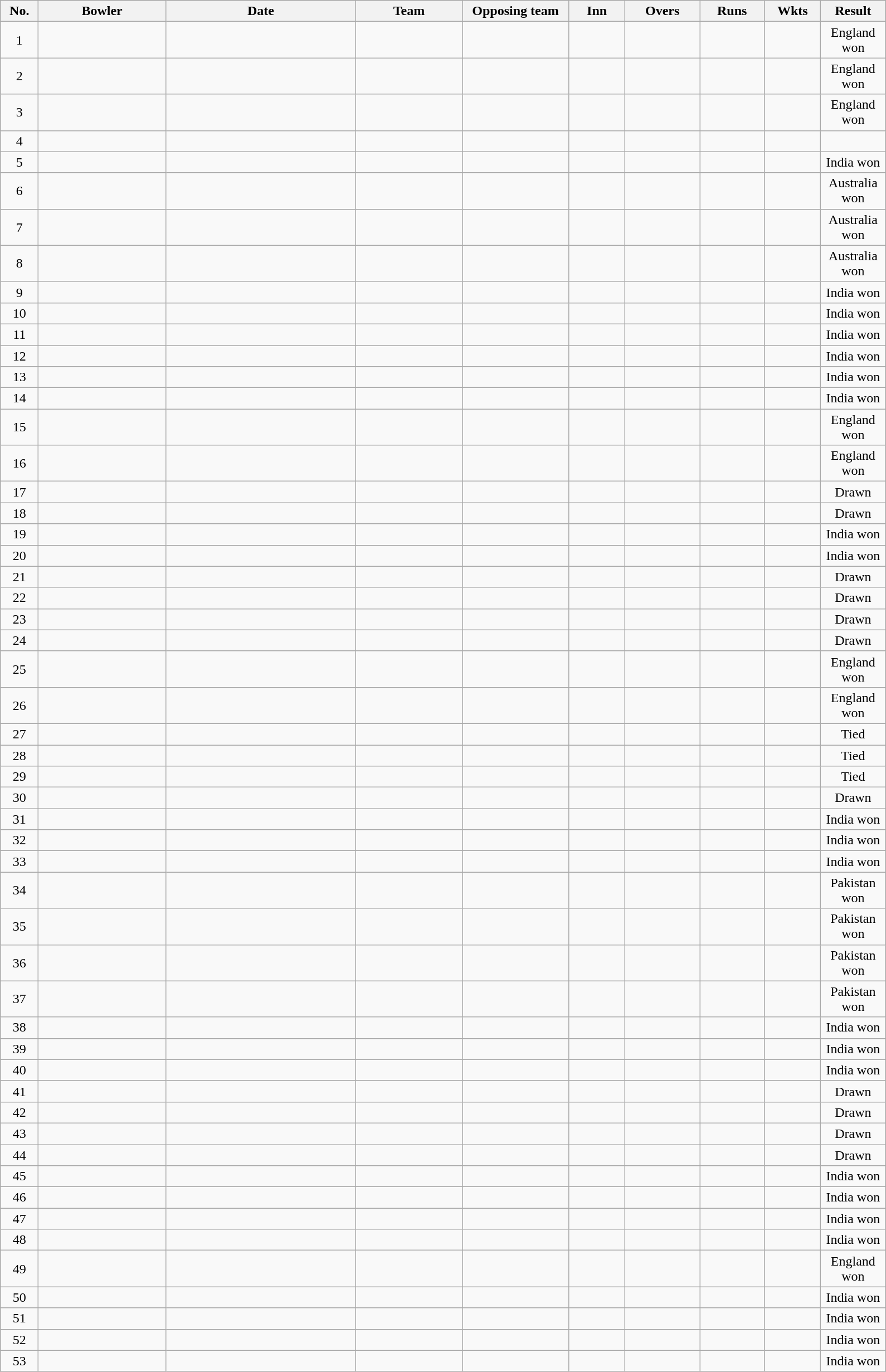<table class="wikitable sortable" style="font-size: 100%">
<tr align=center>
<th scope="col" width="38">No.</th>
<th scope="col" width="145">Bowler</th>
<th scope="col" width="220">Date</th>
<th scope="col" width="120">Team</th>
<th scope="col" width="120">Opposing team</th>
<th scope="col" width="60">Inn</th>
<th scope="col" width="82">Overs</th>
<th scope="col" width="70">Runs</th>
<th scope="col" width="60">Wkts</th>
<th scope="col" width="70">Result</th>
</tr>
<tr align=center>
<td scope="row">1</td>
<td></td>
<td></td>
<td></td>
<td></td>
<td></td>
<td></td>
<td></td>
<td></td>
<td>England won</td>
</tr>
<tr align=center>
<td scope="row">2</td>
<td></td>
<td></td>
<td></td>
<td></td>
<td></td>
<td></td>
<td></td>
<td></td>
<td>England won</td>
</tr>
<tr align=center>
<td scope="row">3</td>
<td></td>
<td></td>
<td></td>
<td></td>
<td></td>
<td></td>
<td></td>
<td></td>
<td>England won</td>
</tr>
<tr align=center>
<td scope="row">4</td>
<td></td>
<td></td>
<td></td>
<td></td>
<td></td>
<td></td>
<td></td>
<td></td>
<td></td>
</tr>
<tr align=center>
<td scope="row">5</td>
<td></td>
<td></td>
<td></td>
<td></td>
<td></td>
<td></td>
<td></td>
<td></td>
<td>India won</td>
</tr>
<tr align=center>
<td scope="row">6</td>
<td></td>
<td></td>
<td></td>
<td></td>
<td></td>
<td></td>
<td></td>
<td></td>
<td>Australia won</td>
</tr>
<tr align=center>
<td scope="row">7</td>
<td></td>
<td></td>
<td></td>
<td></td>
<td></td>
<td></td>
<td></td>
<td></td>
<td>Australia won</td>
</tr>
<tr align=center>
<td scope="row">8</td>
<td></td>
<td></td>
<td></td>
<td></td>
<td></td>
<td></td>
<td></td>
<td></td>
<td>Australia won</td>
</tr>
<tr align=center>
<td scope="row">9</td>
<td></td>
<td></td>
<td></td>
<td></td>
<td></td>
<td></td>
<td></td>
<td></td>
<td>India won</td>
</tr>
<tr align=center>
<td scope="row">10</td>
<td></td>
<td></td>
<td></td>
<td></td>
<td></td>
<td></td>
<td></td>
<td></td>
<td>India won</td>
</tr>
<tr align=center>
<td scope="row">11</td>
<td></td>
<td></td>
<td></td>
<td></td>
<td></td>
<td></td>
<td></td>
<td></td>
<td>India won</td>
</tr>
<tr align=center>
<td scope="row">12</td>
<td></td>
<td></td>
<td></td>
<td></td>
<td></td>
<td></td>
<td></td>
<td></td>
<td>India won</td>
</tr>
<tr align=center>
<td scope="row">13</td>
<td></td>
<td></td>
<td></td>
<td></td>
<td></td>
<td></td>
<td></td>
<td></td>
<td>India won</td>
</tr>
<tr align=center>
<td scope="row">14</td>
<td></td>
<td></td>
<td></td>
<td></td>
<td></td>
<td></td>
<td></td>
<td></td>
<td>India won</td>
</tr>
<tr align=center>
<td scope="row">15</td>
<td></td>
<td></td>
<td></td>
<td></td>
<td></td>
<td></td>
<td></td>
<td></td>
<td>England won</td>
</tr>
<tr align=center>
<td scope="row">16</td>
<td></td>
<td></td>
<td></td>
<td></td>
<td></td>
<td></td>
<td></td>
<td></td>
<td>England won</td>
</tr>
<tr align=center>
<td scope="row">17</td>
<td></td>
<td></td>
<td></td>
<td></td>
<td></td>
<td></td>
<td></td>
<td></td>
<td>Drawn</td>
</tr>
<tr align=center>
<td scope="row">18</td>
<td></td>
<td></td>
<td></td>
<td></td>
<td></td>
<td></td>
<td></td>
<td></td>
<td>Drawn</td>
</tr>
<tr align=center>
<td scope="row">19</td>
<td></td>
<td></td>
<td></td>
<td></td>
<td></td>
<td></td>
<td></td>
<td></td>
<td>India won</td>
</tr>
<tr align=center>
<td scope="row">20</td>
<td></td>
<td></td>
<td></td>
<td></td>
<td></td>
<td></td>
<td></td>
<td></td>
<td>India won</td>
</tr>
<tr align=center>
<td scope="row">21</td>
<td></td>
<td></td>
<td></td>
<td></td>
<td></td>
<td></td>
<td></td>
<td></td>
<td>Drawn</td>
</tr>
<tr align=center>
<td scope="row">22</td>
<td></td>
<td></td>
<td></td>
<td></td>
<td></td>
<td></td>
<td></td>
<td></td>
<td>Drawn</td>
</tr>
<tr align=center>
<td scope="row">23</td>
<td></td>
<td></td>
<td></td>
<td></td>
<td></td>
<td></td>
<td></td>
<td></td>
<td>Drawn</td>
</tr>
<tr align=center>
<td scope="row">24</td>
<td></td>
<td></td>
<td></td>
<td></td>
<td></td>
<td></td>
<td></td>
<td></td>
<td>Drawn</td>
</tr>
<tr align=center>
<td scope="row">25</td>
<td></td>
<td></td>
<td></td>
<td></td>
<td></td>
<td></td>
<td></td>
<td></td>
<td>England won</td>
</tr>
<tr align=center>
<td scope="row">26</td>
<td></td>
<td></td>
<td></td>
<td></td>
<td></td>
<td></td>
<td></td>
<td></td>
<td>England won</td>
</tr>
<tr align=center>
<td scope="row">27</td>
<td></td>
<td></td>
<td></td>
<td></td>
<td></td>
<td></td>
<td></td>
<td></td>
<td>Tied</td>
</tr>
<tr align=center>
<td scope="row">28</td>
<td></td>
<td></td>
<td></td>
<td></td>
<td></td>
<td></td>
<td></td>
<td></td>
<td>Tied</td>
</tr>
<tr align=center>
<td scope="row">29</td>
<td></td>
<td></td>
<td></td>
<td></td>
<td></td>
<td></td>
<td></td>
<td></td>
<td>Tied</td>
</tr>
<tr align=center>
<td scope="row">30</td>
<td></td>
<td></td>
<td></td>
<td></td>
<td></td>
<td></td>
<td></td>
<td></td>
<td>Drawn</td>
</tr>
<tr align=center>
<td scope="row">31</td>
<td></td>
<td></td>
<td></td>
<td></td>
<td></td>
<td></td>
<td></td>
<td></td>
<td>India won</td>
</tr>
<tr align=center>
<td scope="row">32</td>
<td></td>
<td></td>
<td></td>
<td></td>
<td></td>
<td></td>
<td></td>
<td></td>
<td>India won</td>
</tr>
<tr align=center>
<td scope="row">33</td>
<td></td>
<td></td>
<td></td>
<td></td>
<td></td>
<td></td>
<td></td>
<td></td>
<td>India won</td>
</tr>
<tr align=center>
<td scope="row">34</td>
<td></td>
<td></td>
<td></td>
<td></td>
<td></td>
<td></td>
<td></td>
<td></td>
<td>Pakistan won</td>
</tr>
<tr align=center>
<td scope="row">35</td>
<td></td>
<td></td>
<td></td>
<td></td>
<td></td>
<td></td>
<td></td>
<td></td>
<td>Pakistan won</td>
</tr>
<tr align=center>
<td scope="row">36</td>
<td></td>
<td></td>
<td></td>
<td></td>
<td></td>
<td></td>
<td></td>
<td></td>
<td>Pakistan won</td>
</tr>
<tr align=center>
<td scope="row">37</td>
<td></td>
<td></td>
<td></td>
<td></td>
<td></td>
<td></td>
<td></td>
<td></td>
<td>Pakistan won</td>
</tr>
<tr align=center>
<td scope="row">38</td>
<td></td>
<td></td>
<td></td>
<td></td>
<td></td>
<td></td>
<td></td>
<td></td>
<td>India won</td>
</tr>
<tr align=center>
<td scope="row">39</td>
<td></td>
<td></td>
<td></td>
<td></td>
<td></td>
<td></td>
<td></td>
<td></td>
<td>India won</td>
</tr>
<tr align=center>
<td scope="row">40</td>
<td></td>
<td></td>
<td></td>
<td></td>
<td></td>
<td></td>
<td></td>
<td></td>
<td>India won</td>
</tr>
<tr align=center>
<td scope="row">41</td>
<td></td>
<td></td>
<td></td>
<td></td>
<td></td>
<td></td>
<td></td>
<td></td>
<td>Drawn</td>
</tr>
<tr align=center>
<td scope="row">42</td>
<td></td>
<td></td>
<td></td>
<td></td>
<td></td>
<td></td>
<td></td>
<td></td>
<td>Drawn</td>
</tr>
<tr align=center>
<td scope="row">43</td>
<td></td>
<td></td>
<td></td>
<td></td>
<td></td>
<td></td>
<td></td>
<td></td>
<td>Drawn</td>
</tr>
<tr align=center>
<td scope="row">44</td>
<td></td>
<td></td>
<td></td>
<td></td>
<td></td>
<td></td>
<td></td>
<td></td>
<td>Drawn</td>
</tr>
<tr align=center>
<td scope="row">45</td>
<td></td>
<td></td>
<td></td>
<td></td>
<td></td>
<td></td>
<td></td>
<td></td>
<td>India won</td>
</tr>
<tr align=center>
<td scope="row">46</td>
<td></td>
<td></td>
<td></td>
<td></td>
<td></td>
<td></td>
<td></td>
<td></td>
<td>India won</td>
</tr>
<tr align=center>
<td scope="row">47</td>
<td></td>
<td></td>
<td></td>
<td></td>
<td></td>
<td></td>
<td></td>
<td></td>
<td>India won</td>
</tr>
<tr align=center>
<td scope="row">48</td>
<td></td>
<td></td>
<td></td>
<td></td>
<td></td>
<td></td>
<td></td>
<td></td>
<td>India won</td>
</tr>
<tr align=center>
<td scope="row">49</td>
<td></td>
<td></td>
<td></td>
<td></td>
<td></td>
<td></td>
<td></td>
<td></td>
<td>England won</td>
</tr>
<tr align=center>
<td scope="row">50</td>
<td></td>
<td></td>
<td></td>
<td></td>
<td></td>
<td></td>
<td></td>
<td></td>
<td>India won</td>
</tr>
<tr align=center>
<td scope="row">51</td>
<td></td>
<td></td>
<td></td>
<td></td>
<td></td>
<td></td>
<td></td>
<td></td>
<td>India won</td>
</tr>
<tr align=center>
<td scope="row">52</td>
<td></td>
<td></td>
<td></td>
<td></td>
<td></td>
<td></td>
<td></td>
<td></td>
<td>India won</td>
</tr>
<tr align=center>
<td scope="row">53</td>
<td></td>
<td></td>
<td></td>
<td></td>
<td></td>
<td></td>
<td></td>
<td></td>
<td>India won</td>
</tr>
</table>
